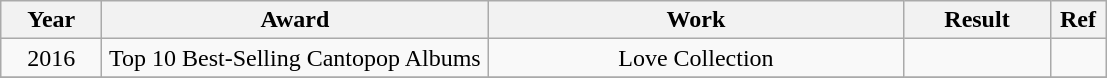<table class="wikitable">
<tr>
<th width=60>Year</th>
<th style="width:250px;">Award</th>
<th style="width:270px;">Work</th>
<th width="90">Result</th>
<th width="30">Ref</th>
</tr>
<tr align="center">
<td>2016</td>
<td>Top 10 Best-Selling Cantopop Albums</td>
<td>Love Collection</td>
<td></td>
<td></td>
</tr>
<tr>
</tr>
</table>
